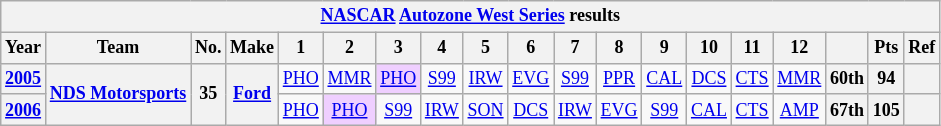<table class="wikitable" style="text-align:center; font-size:75%">
<tr>
<th colspan=23><a href='#'>NASCAR</a> <a href='#'>Autozone West Series</a> results</th>
</tr>
<tr>
<th>Year</th>
<th>Team</th>
<th>No.</th>
<th>Make</th>
<th>1</th>
<th>2</th>
<th>3</th>
<th>4</th>
<th>5</th>
<th>6</th>
<th>7</th>
<th>8</th>
<th>9</th>
<th>10</th>
<th>11</th>
<th>12</th>
<th></th>
<th>Pts</th>
<th>Ref</th>
</tr>
<tr>
<th><a href='#'>2005</a></th>
<th rowspan=2><a href='#'>NDS Motorsports</a></th>
<th rowspan=2>35</th>
<th rowspan=2><a href='#'>Ford</a></th>
<td><a href='#'>PHO</a></td>
<td><a href='#'>MMR</a></td>
<td style="background:#EFCFFF"><a href='#'>PHO</a><br></td>
<td><a href='#'>S99</a></td>
<td><a href='#'>IRW</a></td>
<td><a href='#'>EVG</a></td>
<td><a href='#'>S99</a></td>
<td><a href='#'>PPR</a></td>
<td><a href='#'>CAL</a></td>
<td><a href='#'>DCS</a></td>
<td><a href='#'>CTS</a></td>
<td><a href='#'>MMR</a></td>
<th>60th</th>
<th>94</th>
<th></th>
</tr>
<tr>
<th><a href='#'>2006</a></th>
<td><a href='#'>PHO</a></td>
<td style="background:#EFCFFF"><a href='#'>PHO</a><br></td>
<td><a href='#'>S99</a></td>
<td><a href='#'>IRW</a></td>
<td><a href='#'>SON</a></td>
<td><a href='#'>DCS</a></td>
<td><a href='#'>IRW</a></td>
<td><a href='#'>EVG</a></td>
<td><a href='#'>S99</a></td>
<td><a href='#'>CAL</a></td>
<td><a href='#'>CTS</a></td>
<td><a href='#'>AMP</a></td>
<th>67th</th>
<th>105</th>
<th></th>
</tr>
</table>
